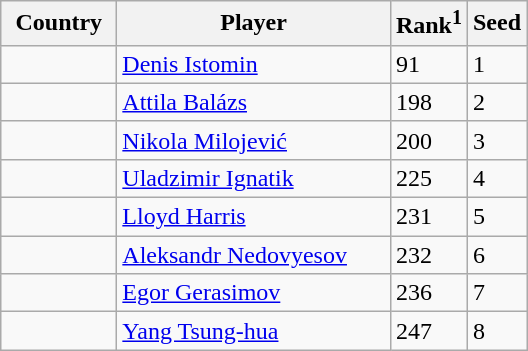<table class="sortable wikitable">
<tr>
<th width="70">Country</th>
<th width="175">Player</th>
<th>Rank<sup>1</sup></th>
<th>Seed</th>
</tr>
<tr>
<td></td>
<td><a href='#'>Denis Istomin</a></td>
<td>91</td>
<td>1</td>
</tr>
<tr>
<td></td>
<td><a href='#'>Attila Balázs</a></td>
<td>198</td>
<td>2</td>
</tr>
<tr>
<td></td>
<td><a href='#'>Nikola Milojević</a></td>
<td>200</td>
<td>3</td>
</tr>
<tr>
<td></td>
<td><a href='#'>Uladzimir Ignatik</a></td>
<td>225</td>
<td>4</td>
</tr>
<tr>
<td></td>
<td><a href='#'>Lloyd Harris</a></td>
<td>231</td>
<td>5</td>
</tr>
<tr>
<td></td>
<td><a href='#'>Aleksandr Nedovyesov</a></td>
<td>232</td>
<td>6</td>
</tr>
<tr>
<td></td>
<td><a href='#'>Egor Gerasimov</a></td>
<td>236</td>
<td>7</td>
</tr>
<tr>
<td></td>
<td><a href='#'>Yang Tsung-hua</a></td>
<td>247</td>
<td>8</td>
</tr>
</table>
